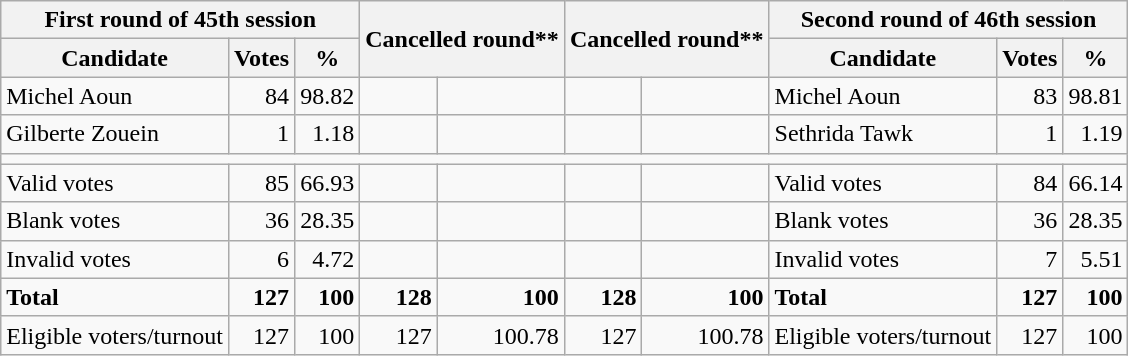<table class="wikitable" style=text-align:right>
<tr>
<th colspan="3">First round of 45th session</th>
<th rowspan="2" colspan="2">Cancelled round**</th>
<th rowspan="2" colspan="2">Cancelled round**</th>
<th colspan="3">Second round of 46th session</th>
</tr>
<tr>
<th>Candidate</th>
<th>Votes</th>
<th>%</th>
<th>Candidate</th>
<th>Votes</th>
<th>%</th>
</tr>
<tr>
<td style="text-align:left;">Michel Aoun</td>
<td>84</td>
<td>98.82</td>
<td></td>
<td></td>
<td></td>
<td></td>
<td style="text-align:left;">Michel Aoun</td>
<td>83</td>
<td>98.81</td>
</tr>
<tr>
<td style="text-align:left;">Gilberte Zouein</td>
<td>1</td>
<td>1.18</td>
<td></td>
<td></td>
<td></td>
<td></td>
<td style="text-align:left;">Sethrida Tawk</td>
<td>1</td>
<td>1.19</td>
</tr>
<tr>
<td colspan=12></td>
</tr>
<tr>
<td style="text-align:left;">Valid votes</td>
<td>85</td>
<td>66.93</td>
<td></td>
<td></td>
<td></td>
<td></td>
<td style="text-align:left;">Valid votes</td>
<td>84</td>
<td>66.14</td>
</tr>
<tr>
<td style="text-align:left;">Blank votes</td>
<td>36</td>
<td>28.35</td>
<td></td>
<td></td>
<td></td>
<td></td>
<td style="text-align:left;">Blank votes</td>
<td>36</td>
<td>28.35</td>
</tr>
<tr>
<td style="text-align:left;">Invalid votes</td>
<td>6</td>
<td>4.72</td>
<td></td>
<td></td>
<td></td>
<td></td>
<td style="text-align:left;">Invalid votes</td>
<td>7</td>
<td>5.51</td>
</tr>
<tr>
<td style="text-align:left;"><strong>Total</strong></td>
<td><strong>127</strong></td>
<td><strong>100</strong></td>
<td><strong>128</strong></td>
<td><strong>100</strong></td>
<td><strong>128</strong></td>
<td><strong>100</strong></td>
<td style="text-align:left;"><strong>Total</strong></td>
<td><strong>127</strong></td>
<td><strong>100</strong></td>
</tr>
<tr>
<td style="text-align:left;">Eligible voters/turnout</td>
<td>127</td>
<td>100</td>
<td>127</td>
<td>100.78</td>
<td>127</td>
<td>100.78</td>
<td style="text-align:left;">Eligible voters/turnout</td>
<td>127</td>
<td>100</td>
</tr>
</table>
